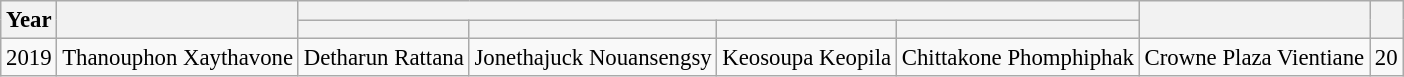<table class="wikitable sortable" style="font-size: 95%; text-align:center">
<tr>
<th rowspan="2">Year</th>
<th rowspan="2"></th>
<th colspan="4"></th>
<th rowspan="2"></th>
<th rowspan="2"></th>
</tr>
<tr>
<th></th>
<th></th>
<th></th>
<th></th>
</tr>
<tr>
<td>2019</td>
<td>Thanouphon Xaythavone</td>
<td>Detharun Rattana</td>
<td>Jonethajuck Nouansengsy</td>
<td>Keosoupa Keopila</td>
<td>Chittakone Phomphiphak</td>
<td>Crowne Plaza Vientiane</td>
<td>20</td>
</tr>
</table>
